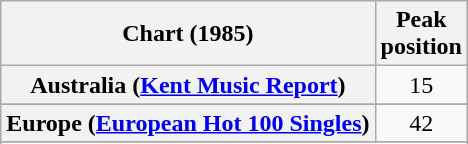<table class="wikitable sortable plainrowheaders" style="text-align:center">
<tr>
<th>Chart (1985)</th>
<th>Peak<br>position</th>
</tr>
<tr>
<th scope="row">Australia (<a href='#'>Kent Music Report</a>)</th>
<td>15</td>
</tr>
<tr>
</tr>
<tr>
<th scope="row">Europe (<a href='#'>European Hot 100 Singles</a>)</th>
<td>42</td>
</tr>
<tr>
</tr>
<tr>
</tr>
<tr>
</tr>
<tr>
</tr>
</table>
